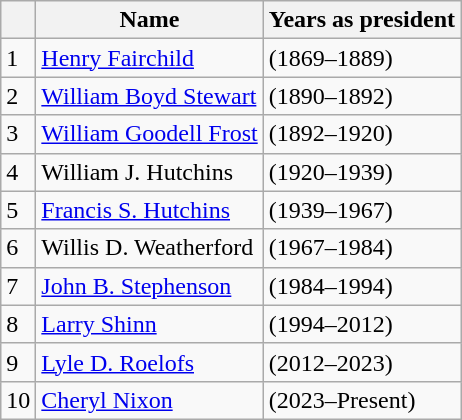<table class="wikitable">
<tr>
<th></th>
<th>Name</th>
<th>Years as president</th>
</tr>
<tr>
<td>1</td>
<td><a href='#'>Henry Fairchild</a></td>
<td>(1869–1889)</td>
</tr>
<tr>
<td>2</td>
<td><a href='#'>William Boyd Stewart</a></td>
<td>(1890–1892)</td>
</tr>
<tr>
<td>3</td>
<td><a href='#'>William Goodell Frost</a></td>
<td>(1892–1920)</td>
</tr>
<tr>
<td>4</td>
<td>William J. Hutchins</td>
<td>(1920–1939)</td>
</tr>
<tr>
<td>5</td>
<td><a href='#'>Francis S. Hutchins</a></td>
<td>(1939–1967)</td>
</tr>
<tr>
<td>6</td>
<td>Willis D. Weatherford</td>
<td>(1967–1984)</td>
</tr>
<tr>
<td>7</td>
<td><a href='#'>John B. Stephenson</a></td>
<td>(1984–1994)</td>
</tr>
<tr>
<td>8</td>
<td><a href='#'>Larry Shinn</a></td>
<td>(1994–2012)</td>
</tr>
<tr>
<td>9</td>
<td><a href='#'>Lyle D. Roelofs</a></td>
<td>(2012–2023)</td>
</tr>
<tr>
<td>10</td>
<td><a href='#'>Cheryl Nixon</a></td>
<td>(2023–Present)</td>
</tr>
</table>
